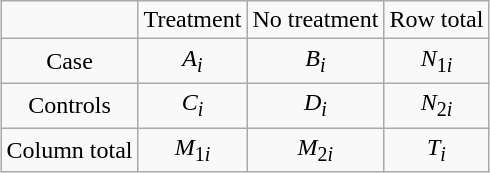<table class="wikitable" style="margin:1em auto; text-align:center;">
<tr>
<td></td>
<td>Treatment</td>
<td>No treatment</td>
<td>Row total</td>
</tr>
<tr>
<td>Case</td>
<td><em>A<sub>i</sub></em></td>
<td><em>B<sub>i</sub></em></td>
<td><em>N</em><sub>1<em>i</em></sub></td>
</tr>
<tr>
<td>Controls</td>
<td><em>C<sub>i</sub></em></td>
<td><em>D<sub>i</sub></em></td>
<td><em>N</em><sub>2<em>i</em></sub></td>
</tr>
<tr>
<td>Column total</td>
<td><em>M</em><sub>1<em>i</em></sub></td>
<td><em>M</em><sub>2<em>i</em></sub></td>
<td><em>T<sub>i</sub></em></td>
</tr>
</table>
